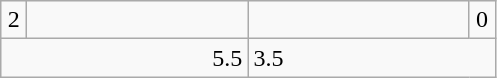<table class=wikitable>
<tr>
<td align=center width=10>2</td>
<td align=center width=140></td>
<td align=center width=140></td>
<td align=center width=10>0</td>
</tr>
<tr>
<td colspan=2 align=right>5.5</td>
<td colspan=2>3.5</td>
</tr>
</table>
